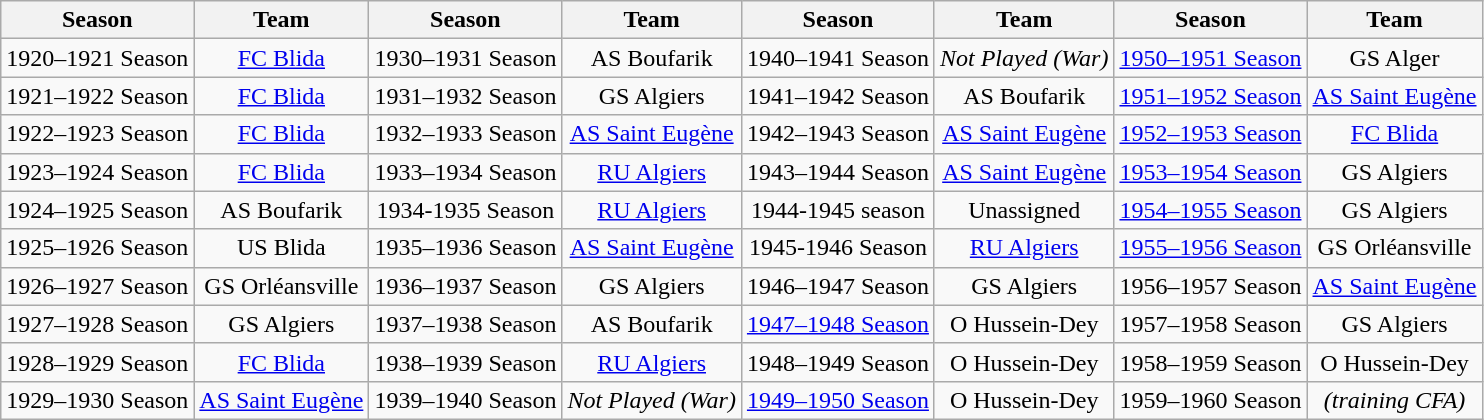<table Class = "wikitable" style = "text-align: center;">
<tr>
<th>Season</th>
<th>Team</th>
<th>Season</th>
<th>Team</th>
<th>Season</th>
<th>Team</th>
<th>Season</th>
<th>Team</th>
</tr>
<tr>
<td>1920–1921 Season</td>
<td><a href='#'>FC Blida</a></td>
<td>1930–1931 Season</td>
<td>AS Boufarik </td>
<td>1940–1941 Season</td>
<td><em>Not Played (War)</em></td>
<td><a href='#'>1950–1951 Season</a></td>
<td>GS Alger </td>
</tr>
<tr>
<td>1921–1922 Season</td>
<td><a href='#'>FC Blida</a></td>
<td>1931–1932 Season</td>
<td>GS Algiers</td>
<td>1941–1942 Season</td>
<td>AS Boufarik</td>
<td><a href='#'>1951–1952 Season</a></td>
<td><a href='#'>AS Saint Eugène</a></td>
</tr>
<tr>
<td>1922–1923 Season</td>
<td><a href='#'>FC Blida</a></td>
<td>1932–1933 Season</td>
<td><a href='#'>AS Saint Eugène</a></td>
<td>1942–1943 Season</td>
<td><a href='#'>AS Saint Eugène</a></td>
<td><a href='#'>1952–1953 Season</a></td>
<td><a href='#'>FC Blida</a></td>
</tr>
<tr>
<td>1923–1924 Season</td>
<td><a href='#'>FC Blida</a></td>
<td>1933–1934 Season</td>
<td><a href='#'>RU Algiers</a></td>
<td>1943–1944 Season</td>
<td><a href='#'>AS Saint Eugène</a></td>
<td><a href='#'>1953–1954 Season</a></td>
<td>GS Algiers</td>
</tr>
<tr>
<td>1924–1925 Season</td>
<td>AS Boufarik</td>
<td>1934-1935 Season</td>
<td><a href='#'>RU Algiers</a></td>
<td>1944-1945 season</td>
<td>Unassigned </td>
<td><a href='#'>1954–1955 Season</a></td>
<td>GS Algiers</td>
</tr>
<tr>
<td>1925–1926 Season</td>
<td>US Blida </td>
<td>1935–1936 Season</td>
<td><a href='#'>AS Saint Eugène</a></td>
<td>1945-1946 Season</td>
<td><a href='#'>RU Algiers</a></td>
<td><a href='#'>1955–1956 Season</a></td>
<td>GS Orléansville </td>
</tr>
<tr>
<td>1926–1927 Season</td>
<td>GS Orléansville</td>
<td>1936–1937 Season</td>
<td>GS Algiers</td>
<td>1946–1947 Season</td>
<td>GS Algiers</td>
<td>1956–1957 Season</td>
<td><a href='#'>AS Saint Eugène</a></td>
</tr>
<tr>
<td>1927–1928 Season</td>
<td>GS Algiers</td>
<td>1937–1938 Season</td>
<td>AS Boufarik</td>
<td><a href='#'>1947–1948 Season</a></td>
<td>O Hussein-Dey </td>
<td>1957–1958 Season</td>
<td>GS Algiers</td>
</tr>
<tr>
<td>1928–1929 Season</td>
<td><a href='#'>FC Blida</a></td>
<td>1938–1939 Season</td>
<td><a href='#'>RU Algiers</a></td>
<td>1948–1949 Season</td>
<td>O Hussein-Dey</td>
<td>1958–1959 Season</td>
<td>O Hussein-Dey</td>
</tr>
<tr>
<td>1929–1930 Season</td>
<td><a href='#'>AS Saint Eugène</a></td>
<td>1939–1940 Season</td>
<td><em>Not Played (War)</em></td>
<td><a href='#'>1949–1950 Season</a></td>
<td>O Hussein-Dey</td>
<td>1959–1960 Season</td>
<td><em>(training CFA)</em></td>
</tr>
</table>
